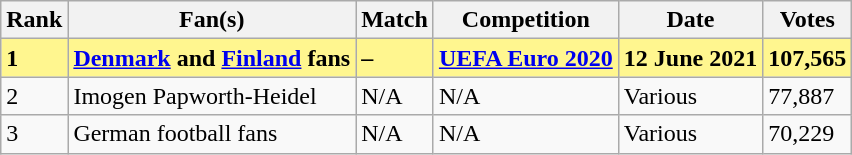<table class="wikitable">
<tr>
<th>Rank</th>
<th>Fan(s)</th>
<th>Match</th>
<th>Competition</th>
<th>Date</th>
<th>Votes</th>
</tr>
<tr style="background-color: #FFF68F; font-weight: bold;">
<td>1</td>
<td><a href='#'>Denmark</a> and <a href='#'>Finland</a> fans</td>
<td> – </td>
<td><a href='#'>UEFA Euro 2020</a></td>
<td>12 June 2021</td>
<td>107,565</td>
</tr>
<tr>
<td>2</td>
<td>Imogen Papworth-Heidel</td>
<td>N/A</td>
<td>N/A</td>
<td>Various</td>
<td>77,887</td>
</tr>
<tr>
<td>3</td>
<td>German football fans</td>
<td>N/A</td>
<td>N/A</td>
<td>Various</td>
<td>70,229</td>
</tr>
</table>
